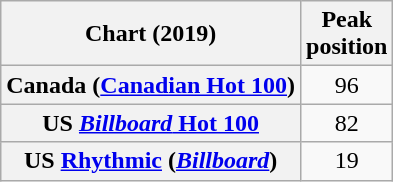<table class="wikitable sortable plainrowheaders" style="text-align:center">
<tr>
<th scope="col">Chart (2019)</th>
<th scope="col">Peak<br>position</th>
</tr>
<tr>
<th scope="row">Canada (<a href='#'>Canadian Hot 100</a>)</th>
<td>96</td>
</tr>
<tr>
<th scope="row">US <a href='#'><em>Billboard</em> Hot 100</a></th>
<td>82</td>
</tr>
<tr>
<th scope="row">US <a href='#'>Rhythmic</a> (<em><a href='#'>Billboard</a></em>)</th>
<td>19</td>
</tr>
</table>
